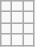<table class="wikitable">
<tr>
<td></td>
<td></td>
<td></td>
</tr>
<tr>
<td></td>
<td></td>
<td></td>
</tr>
<tr>
<td></td>
<td></td>
<td></td>
</tr>
<tr>
<td></td>
<td></td>
<td></td>
</tr>
</table>
